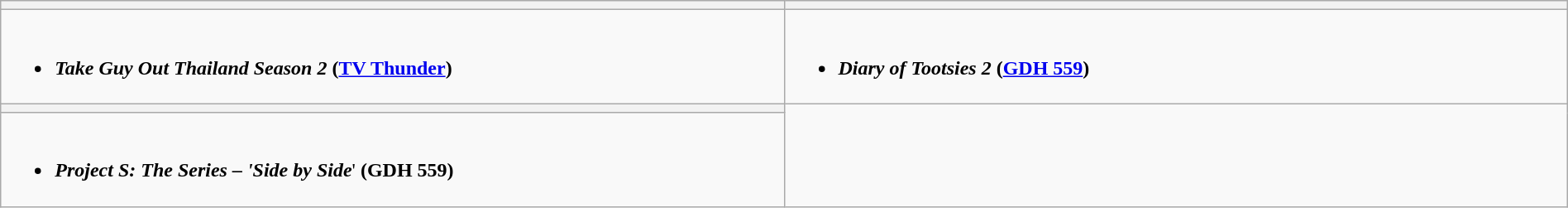<table class=wikitable width="100%">
<tr>
<th></th>
<th></th>
</tr>
<tr>
<td valign="top" width="50%"><br><ul><li><strong><em>Take Guy Out Thailand Season 2</em></strong> <strong>(<a href='#'>TV Thunder</a>)</strong></li></ul></td>
<td valign="top" width="50%"><br><ul><li><strong><em>Diary of Tootsies 2</em></strong> <strong>(<a href='#'>GDH 559</a>)</strong></li></ul></td>
</tr>
<tr>
<th></th>
</tr>
<tr>
<td valign="top" width="50%"><br><ul><li><strong><em>Project S: The Series – 'Side by Side</em></strong>' <strong>(GDH 559)</strong></li></ul></td>
</tr>
</table>
